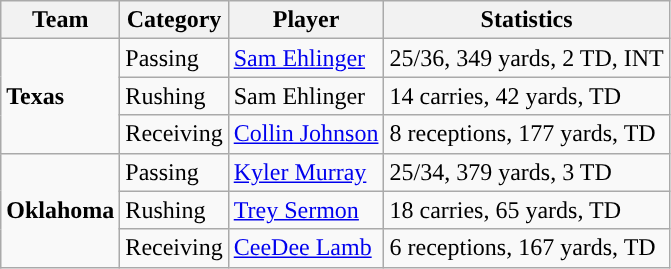<table class="wikitable">
<tr>
<th>Team</th>
<th>Category</th>
<th>Player</th>
<th>Statistics</th>
</tr>
<tr |>
<td rowspan=3><strong>Texas</strong></td>
<td>Passing</td>
<td><a href='#'>Sam Ehlinger</a></td>
<td>25/36, 349 yards, 2 TD, INT</td>
</tr>
<tr>
<td>Rushing</td>
<td>Sam Ehlinger</td>
<td>14 carries, 42 yards, TD</td>
</tr>
<tr>
<td>Receiving</td>
<td><a href='#'>Collin Johnson</a></td>
<td>8 receptions, 177 yards, TD</td>
</tr>
<tr>
<td rowspan=3><strong>Oklahoma</strong></td>
<td>Passing</td>
<td><a href='#'>Kyler Murray</a></td>
<td>25/34, 379 yards, 3 TD</td>
</tr>
<tr>
<td>Rushing</td>
<td><a href='#'>Trey Sermon</a></td>
<td>18 carries, 65 yards, TD</td>
</tr>
<tr>
<td>Receiving</td>
<td><a href='#'>CeeDee Lamb</a></td>
<td>6 receptions, 167 yards, TD</td>
</tr>
</table>
